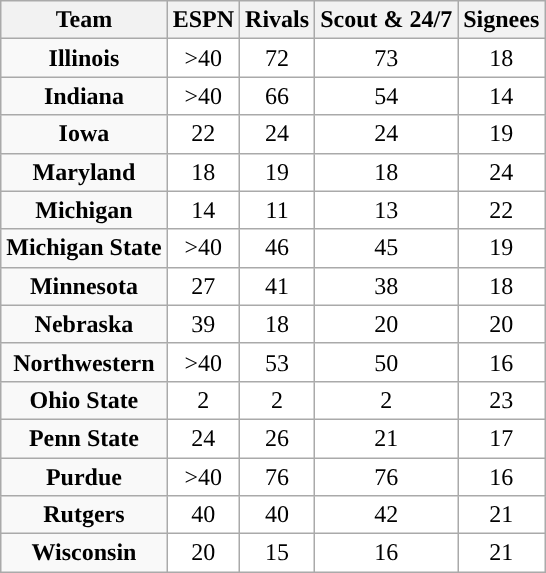<table class="wikitable">
<tr>
<th>Team</th>
<th>ESPN</th>
<th>Rivals</th>
<th>Scout & 24/7</th>
<th>Signees</th>
</tr>
<tr style="text-align:center;">
<td><strong>Illinois</strong></td>
<td style="text-align:center; background:white">>40</td>
<td style="text-align:center; background:white">72</td>
<td style="text-align:center; background:white">73</td>
<td style="text-align:center; background:white">18</td>
</tr>
<tr style="text-align:center;">
<td><strong>Indiana</strong></td>
<td style="text-align:center; background:white">>40</td>
<td style="text-align:center; background:white">66</td>
<td style="text-align:center; background:white">54</td>
<td style="text-align:center; background:white">14</td>
</tr>
<tr style="text-align:center;">
<td><strong>Iowa</strong></td>
<td style="text-align:center; background:white">22</td>
<td style="text-align:center; background:white">24</td>
<td style="text-align:center; background:white">24</td>
<td style="text-align:center; background:white">19</td>
</tr>
<tr style="text-align:center;">
<td><strong>Maryland</strong></td>
<td style="text-align:center; background:white">18</td>
<td style="text-align:center; background:white">19</td>
<td style="text-align:center; background:white">18</td>
<td style="text-align:center; background:white">24</td>
</tr>
<tr style="text-align:center;">
<td><strong>Michigan</strong></td>
<td style="text-align:center; background:white">14</td>
<td style="text-align:center; background:white">11</td>
<td style="text-align:center; background:white">13</td>
<td style="text-align:center; background:white">22</td>
</tr>
<tr style="text-align:center;">
<td><strong>Michigan State</strong></td>
<td style="text-align:center; background:white">>40</td>
<td style="text-align:center; background:white">46</td>
<td style="text-align:center; background:white">45</td>
<td style="text-align:center; background:white">19</td>
</tr>
<tr style="text-align:center;">
<td><strong>Minnesota</strong></td>
<td style="text-align:center; background:white">27</td>
<td style="text-align:center; background:white">41</td>
<td style="text-align:center; background:white">38</td>
<td style="text-align:center; background:white">18</td>
</tr>
<tr style="text-align:center;">
<td><strong>Nebraska</strong></td>
<td style="text-align:center; background:white">39</td>
<td style="text-align:center; background:white">18</td>
<td style="text-align:center; background:white">20</td>
<td style="text-align:center; background:white">20</td>
</tr>
<tr style="text-align:center;">
<td><strong>Northwestern</strong></td>
<td style="text-align:center; background:white">>40</td>
<td style="text-align:center; background:white">53</td>
<td style="text-align:center; background:white">50</td>
<td style="text-align:center; background:white">16</td>
</tr>
<tr style="text-align:center;">
<td><strong>Ohio State</strong></td>
<td style="text-align:center; background:white">2</td>
<td style="text-align:center; background:white">2</td>
<td style="text-align:center; background:white">2</td>
<td style="text-align:center; background:white">23</td>
</tr>
<tr style="text-align:center;">
<td><strong>Penn State</strong></td>
<td style="text-align:center; background:white">24</td>
<td style="text-align:center; background:white">26</td>
<td style="text-align:center; background:white">21</td>
<td style="text-align:center; background:white">17</td>
</tr>
<tr style="text-align:center;">
<td><strong>Purdue</strong></td>
<td style="text-align:center; background:white">>40</td>
<td style="text-align:center; background:white">76</td>
<td style="text-align:center; background:white">76</td>
<td style="text-align:center; background:white">16</td>
</tr>
<tr style="text-align:center;">
<td><strong>Rutgers</strong></td>
<td style="text-align:center; background:white">40</td>
<td style="text-align:center; background:white">40</td>
<td style="text-align:center; background:white">42</td>
<td style="text-align:center; background:white">21</td>
</tr>
<tr style="text-align:center;">
<td><strong>Wisconsin</strong></td>
<td style="text-align:center; background:white">20</td>
<td style="text-align:center; background:white">15</td>
<td style="text-align:center; background:white">16</td>
<td style="text-align:center; background:white">21</td>
</tr>
</table>
